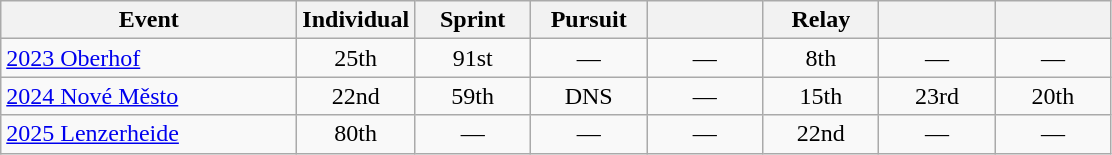<table class="wikitable" style="text-align: center;">
<tr ">
<th style="width:190px;">Event</th>
<th style="width:70px;">Individual</th>
<th style="width:70px;">Sprint</th>
<th style="width:70px;">Pursuit</th>
<th style="width:70px;"></th>
<th style="width:70px;">Relay</th>
<th style="width:70px;"></th>
<th style="width:70px;"></th>
</tr>
<tr>
<td align=left> <a href='#'>2023 Oberhof</a></td>
<td>25th</td>
<td>91st</td>
<td>—</td>
<td>—</td>
<td>8th</td>
<td>—</td>
<td>—</td>
</tr>
<tr>
<td align=left> <a href='#'>2024 Nové Město</a></td>
<td>22nd</td>
<td>59th</td>
<td>DNS</td>
<td>—</td>
<td>15th</td>
<td>23rd</td>
<td>20th</td>
</tr>
<tr>
<td align=left> <a href='#'>2025 Lenzerheide</a></td>
<td>80th</td>
<td>—</td>
<td>—</td>
<td>—</td>
<td>22nd</td>
<td>—</td>
<td>—</td>
</tr>
</table>
